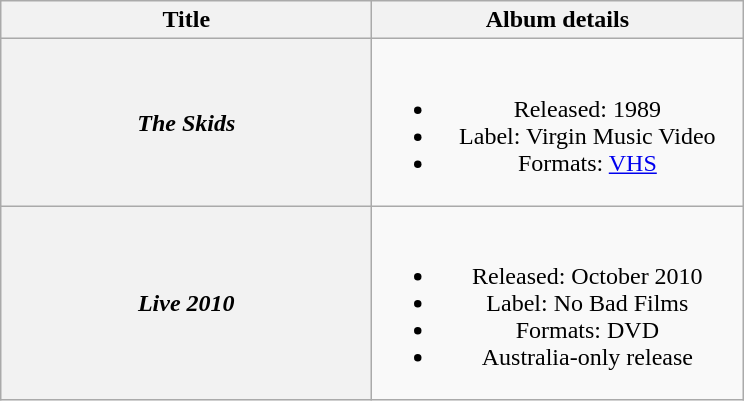<table class="wikitable plainrowheaders" style="text-align:center;">
<tr>
<th scope="col" style="width:15em;">Title</th>
<th scope="col" style="width:15em;">Album details</th>
</tr>
<tr>
<th scope="row"><em>The Skids</em></th>
<td><br><ul><li>Released: 1989</li><li>Label: Virgin Music Video</li><li>Formats: <a href='#'>VHS</a></li></ul></td>
</tr>
<tr>
<th scope="row"><em>Live 2010</em></th>
<td><br><ul><li>Released: October 2010</li><li>Label: No Bad Films</li><li>Formats: DVD</li><li>Australia-only release</li></ul></td>
</tr>
</table>
